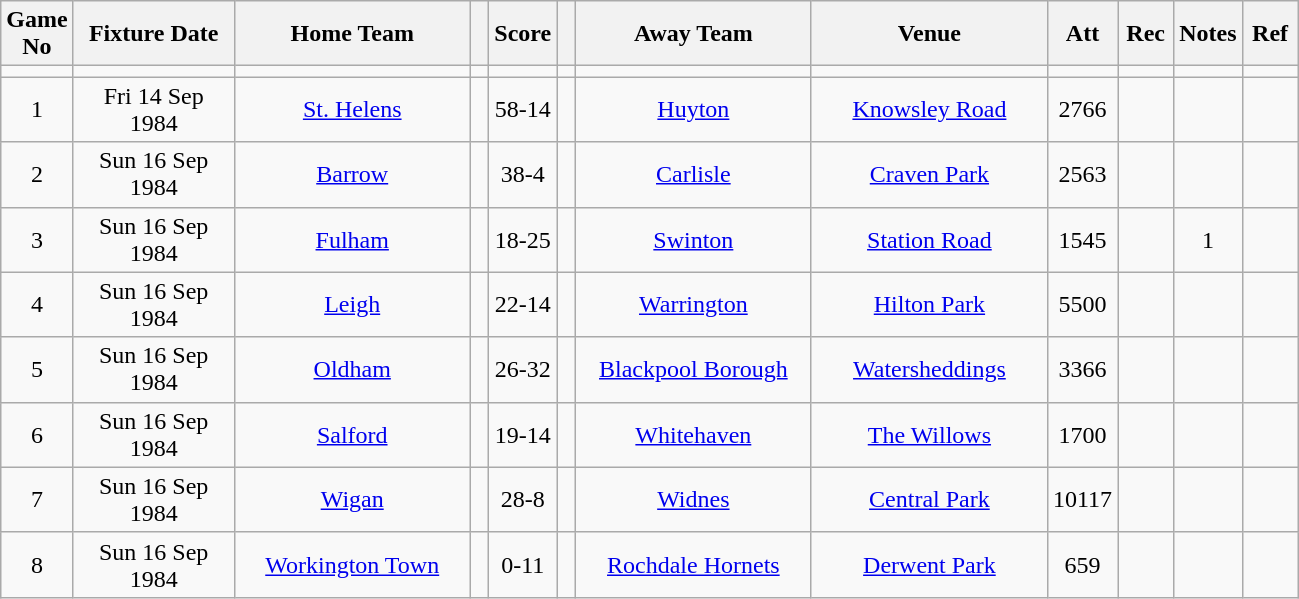<table class="wikitable" style="text-align:center;">
<tr>
<th width=20 abbr="No">Game No</th>
<th width=100 abbr="Date">Fixture Date</th>
<th width=150 abbr="Home Team">Home Team</th>
<th width=5 abbr="space"></th>
<th width=20 abbr="Score">Score</th>
<th width=5 abbr="space"></th>
<th width=150 abbr="Away Team">Away Team</th>
<th width=150 abbr="Venue">Venue</th>
<th width=30 abbr="Att">Att</th>
<th width=30 abbr="Rec">Rec</th>
<th width=20 abbr="Notes">Notes</th>
<th width=30 abbr="Ref">Ref</th>
</tr>
<tr>
<td></td>
<td></td>
<td></td>
<td></td>
<td></td>
<td></td>
<td></td>
<td></td>
<td></td>
<td></td>
<td></td>
<td></td>
</tr>
<tr>
<td>1</td>
<td>Fri 14 Sep 1984</td>
<td><a href='#'>St. Helens</a></td>
<td></td>
<td>58-14</td>
<td></td>
<td><a href='#'>Huyton</a></td>
<td><a href='#'>Knowsley Road</a></td>
<td>2766</td>
<td></td>
<td></td>
<td></td>
</tr>
<tr>
<td>2</td>
<td>Sun 16 Sep 1984</td>
<td><a href='#'>Barrow</a></td>
<td></td>
<td>38-4</td>
<td></td>
<td><a href='#'>Carlisle</a></td>
<td><a href='#'>Craven Park</a></td>
<td>2563</td>
<td></td>
<td></td>
<td></td>
</tr>
<tr>
<td>3</td>
<td>Sun 16 Sep 1984</td>
<td><a href='#'>Fulham</a></td>
<td></td>
<td>18-25</td>
<td></td>
<td><a href='#'>Swinton</a></td>
<td><a href='#'>Station Road</a></td>
<td>1545</td>
<td></td>
<td>1</td>
<td></td>
</tr>
<tr>
<td>4</td>
<td>Sun 16 Sep 1984</td>
<td><a href='#'>Leigh</a></td>
<td></td>
<td>22-14</td>
<td></td>
<td><a href='#'>Warrington</a></td>
<td><a href='#'>Hilton Park</a></td>
<td>5500</td>
<td></td>
<td></td>
<td></td>
</tr>
<tr>
<td>5</td>
<td>Sun 16 Sep 1984</td>
<td><a href='#'>Oldham</a></td>
<td></td>
<td>26-32</td>
<td></td>
<td><a href='#'>Blackpool Borough</a></td>
<td><a href='#'>Watersheddings</a></td>
<td>3366</td>
<td></td>
<td></td>
<td></td>
</tr>
<tr>
<td>6</td>
<td>Sun 16 Sep 1984</td>
<td><a href='#'>Salford</a></td>
<td></td>
<td>19-14</td>
<td></td>
<td><a href='#'>Whitehaven</a></td>
<td><a href='#'>The Willows</a></td>
<td>1700</td>
<td></td>
<td></td>
<td></td>
</tr>
<tr>
<td>7</td>
<td>Sun 16 Sep 1984</td>
<td><a href='#'>Wigan</a></td>
<td></td>
<td>28-8</td>
<td></td>
<td><a href='#'>Widnes</a></td>
<td><a href='#'>Central Park</a></td>
<td>10117</td>
<td></td>
<td></td>
<td></td>
</tr>
<tr>
<td>8</td>
<td>Sun 16 Sep 1984</td>
<td><a href='#'>Workington Town</a></td>
<td></td>
<td>0-11</td>
<td></td>
<td><a href='#'>Rochdale Hornets</a></td>
<td><a href='#'>Derwent Park</a></td>
<td>659</td>
<td></td>
<td></td>
<td></td>
</tr>
</table>
